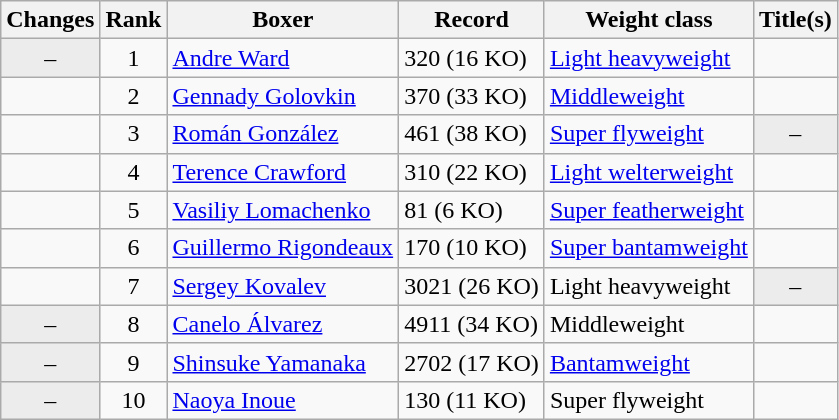<table class="wikitable ">
<tr>
<th>Changes</th>
<th>Rank</th>
<th>Boxer</th>
<th>Record</th>
<th>Weight class</th>
<th>Title(s)</th>
</tr>
<tr>
<td align=center bgcolor=#ECECEC>–</td>
<td align=center>1</td>
<td><a href='#'>Andre Ward</a></td>
<td>320 (16 KO)</td>
<td><a href='#'>Light heavyweight</a></td>
<td></td>
</tr>
<tr>
<td align=center></td>
<td align=center>2</td>
<td><a href='#'>Gennady Golovkin</a></td>
<td>370 (33 KO)</td>
<td><a href='#'>Middleweight</a></td>
<td></td>
</tr>
<tr>
<td align=center></td>
<td align=center>3</td>
<td><a href='#'>Román González</a></td>
<td>461 (38 KO)</td>
<td><a href='#'>Super flyweight</a></td>
<td align=center bgcolor=#ECECEC data-sort-value="Z">–</td>
</tr>
<tr>
<td align=center></td>
<td align=center>4</td>
<td><a href='#'>Terence Crawford</a></td>
<td>310 (22 KO)</td>
<td><a href='#'>Light welterweight</a></td>
<td></td>
</tr>
<tr>
<td align=center></td>
<td align=center>5</td>
<td><a href='#'>Vasiliy Lomachenko</a></td>
<td>81 (6 KO)</td>
<td><a href='#'>Super featherweight</a></td>
<td></td>
</tr>
<tr>
<td align=center></td>
<td align=center>6</td>
<td><a href='#'>Guillermo Rigondeaux</a></td>
<td>170 (10 KO)</td>
<td><a href='#'>Super bantamweight</a></td>
<td></td>
</tr>
<tr>
<td align=center></td>
<td align=center>7</td>
<td><a href='#'>Sergey Kovalev</a></td>
<td>3021 (26 KO)</td>
<td>Light heavyweight</td>
<td align=center bgcolor=#ECECEC data-sort-value="Z">–</td>
</tr>
<tr>
<td align=center bgcolor=#ECECEC>–</td>
<td align=center>8</td>
<td><a href='#'>Canelo Álvarez</a></td>
<td>4911 (34 KO)</td>
<td>Middleweight</td>
<td></td>
</tr>
<tr>
<td align=center bgcolor=#ECECEC>–</td>
<td align=center>9</td>
<td><a href='#'>Shinsuke Yamanaka</a></td>
<td>2702 (17 KO)</td>
<td><a href='#'>Bantamweight</a></td>
<td></td>
</tr>
<tr>
<td align=center bgcolor=#ECECEC>–</td>
<td align=center>10</td>
<td><a href='#'>Naoya Inoue</a></td>
<td>130 (11 KO)</td>
<td>Super flyweight</td>
<td></td>
</tr>
</table>
